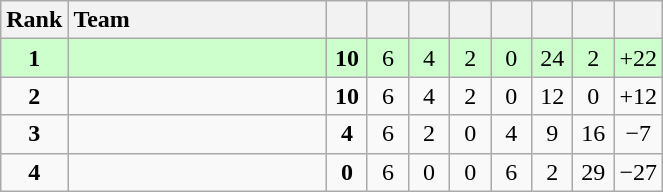<table class="wikitable" style="text-align: center;">
<tr>
<th width=30>Rank</th>
<th width=165 style="text-align:left;">Team</th>
<th width=20></th>
<th width=20></th>
<th width=20></th>
<th width=20></th>
<th width=20></th>
<th width=20></th>
<th width=20></th>
<th width=20></th>
</tr>
<tr style="background:#ccffcc;">
<td><strong>1</strong></td>
<td style="text-align:left;"></td>
<td><strong>10</strong></td>
<td>6</td>
<td>4</td>
<td>2</td>
<td>0</td>
<td>24</td>
<td>2</td>
<td>+22</td>
</tr>
<tr>
<td><strong>2</strong></td>
<td style="text-align:left;"></td>
<td><strong>10</strong></td>
<td>6</td>
<td>4</td>
<td>2</td>
<td>0</td>
<td>12</td>
<td>0</td>
<td>+12</td>
</tr>
<tr>
<td><strong>3</strong></td>
<td style="text-align:left;"></td>
<td><strong>4</strong></td>
<td>6</td>
<td>2</td>
<td>0</td>
<td>4</td>
<td>9</td>
<td>16</td>
<td>−7</td>
</tr>
<tr>
<td><strong>4</strong></td>
<td style="text-align:left;"></td>
<td><strong>0</strong></td>
<td>6</td>
<td>0</td>
<td>0</td>
<td>6</td>
<td>2</td>
<td>29</td>
<td>−27</td>
</tr>
</table>
